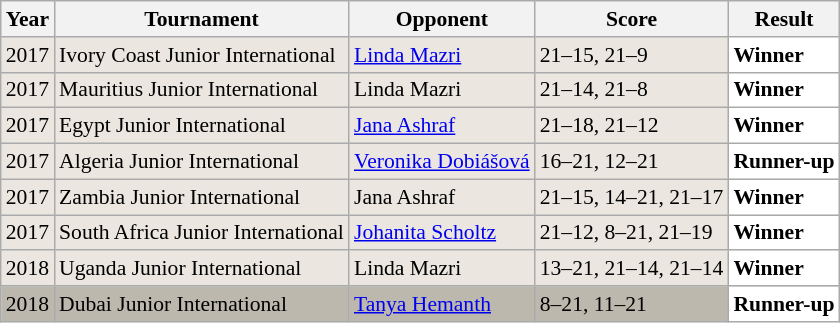<table class="sortable wikitable" style="font-size: 90%;">
<tr>
<th>Year</th>
<th>Tournament</th>
<th>Opponent</th>
<th>Score</th>
<th>Result</th>
</tr>
<tr style="background:#EBE7E0">
<td align="center">2017</td>
<td align="left">Ivory Coast Junior International</td>
<td align="left"> <a href='#'>Linda Mazri</a></td>
<td align="left">21–15, 21–9</td>
<td style="text-align:left; background:white"> <strong>Winner</strong></td>
</tr>
<tr style="background:#EBE7E0">
<td align="center">2017</td>
<td align="left">Mauritius Junior International</td>
<td align="left"> Linda Mazri</td>
<td align="left">21–14, 21–8</td>
<td style="text-align:left; background:white"> <strong>Winner</strong></td>
</tr>
<tr style="background:#EBE7E0">
<td align="center">2017</td>
<td align="left">Egypt Junior International</td>
<td align="left"> <a href='#'>Jana Ashraf</a></td>
<td align="left">21–18, 21–12</td>
<td style="text-align:left; background:white"> <strong>Winner</strong></td>
</tr>
<tr style="background:#EBE7E0">
<td align="center">2017</td>
<td align="left">Algeria Junior International</td>
<td align="left"> <a href='#'>Veronika Dobiášová</a></td>
<td align="left">16–21, 12–21</td>
<td style="text-align:left; background:white"> <strong>Runner-up</strong></td>
</tr>
<tr style="background:#EBE7E0">
<td align="center">2017</td>
<td align="left">Zambia Junior International</td>
<td align="left"> Jana Ashraf</td>
<td align="left">21–15, 14–21, 21–17</td>
<td style="text-align:left; background:white"> <strong>Winner</strong></td>
</tr>
<tr style="background:#EBE7E0">
<td align="center">2017</td>
<td align="left">South Africa Junior International</td>
<td align="left"> <a href='#'>Johanita Scholtz</a></td>
<td align="left">21–12, 8–21, 21–19</td>
<td style="text-align:left; background:white"> <strong>Winner</strong></td>
</tr>
<tr style="background:#EBE7E0">
<td align="center">2018</td>
<td align="left">Uganda Junior International</td>
<td align="left"> Linda Mazri</td>
<td align="left">13–21, 21–14, 21–14</td>
<td style="text-align:left; background:white"> <strong>Winner</strong></td>
</tr>
<tr style="background:#BDB8AD">
<td align="center">2018</td>
<td align="left">Dubai Junior International</td>
<td align="left"> <a href='#'>Tanya Hemanth</a></td>
<td align="left">8–21, 11–21</td>
<td style="text-align:left; background:white"> <strong>Runner-up</strong></td>
</tr>
</table>
